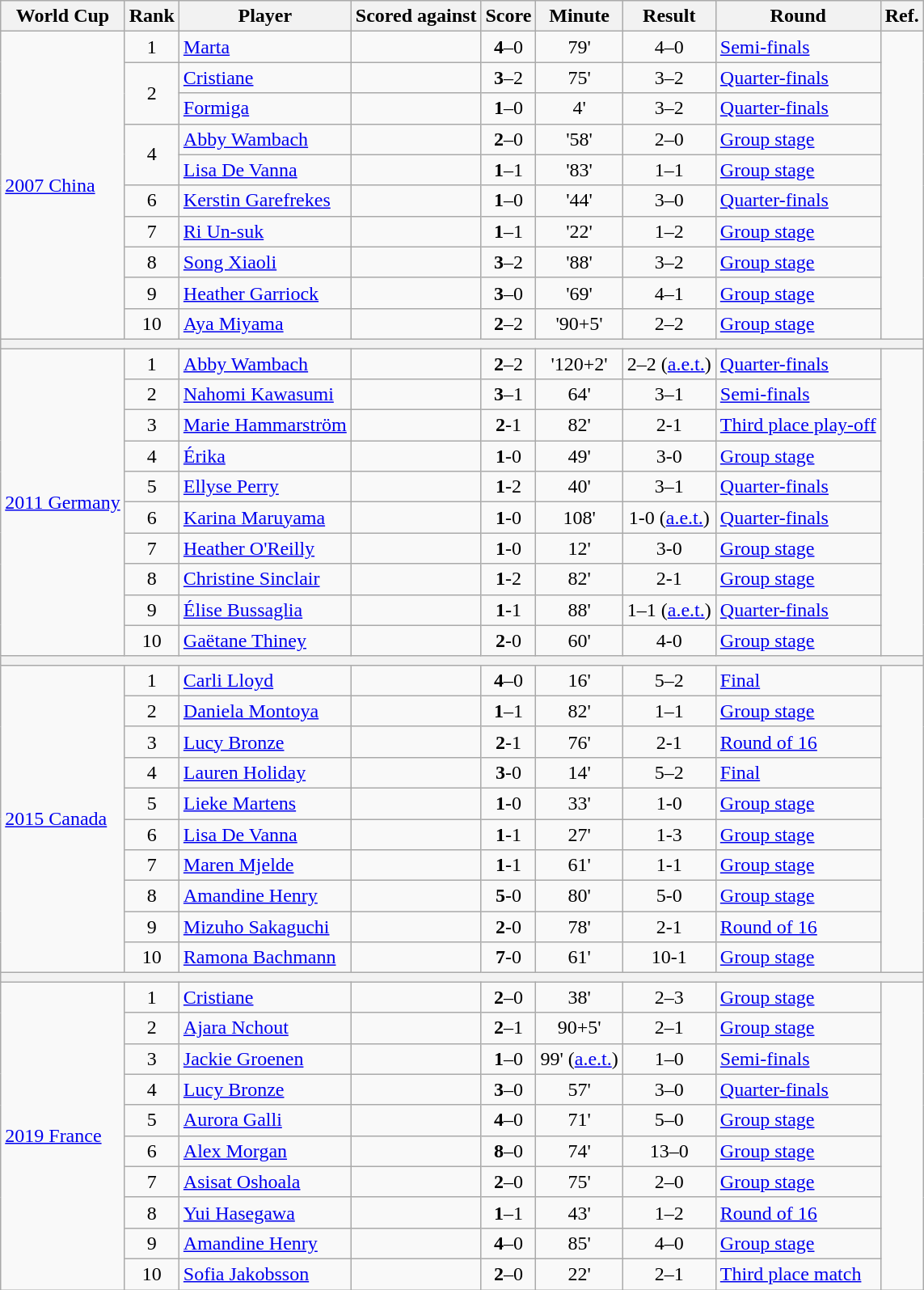<table class="wikitable">
<tr>
<th>World Cup</th>
<th>Rank</th>
<th>Player</th>
<th>Scored against</th>
<th>Score</th>
<th>Minute</th>
<th>Result</th>
<th>Round</th>
<th>Ref.</th>
</tr>
<tr>
<td rowspan="10"><a href='#'>2007 China</a></td>
<td align=center>1</td>
<td align=left> <a href='#'>Marta</a></td>
<td align=left></td>
<td align=center><strong>4</strong>–0</td>
<td align=center>79'</td>
<td align=center>4–0</td>
<td align=left><a href='#'>Semi-finals</a></td>
<td rowspan=10></td>
</tr>
<tr>
<td rowspan=2 align=center>2</td>
<td align=left> <a href='#'>Cristiane</a></td>
<td align=left></td>
<td align=center><strong>3</strong>–2</td>
<td align=center>75'</td>
<td align=center>3–2</td>
<td align=left><a href='#'>Quarter-finals</a></td>
</tr>
<tr>
<td align=left> <a href='#'>Formiga</a></td>
<td align=left></td>
<td align=center><strong>1</strong>–0</td>
<td align=center>4'</td>
<td align=center>3–2</td>
<td align=left><a href='#'>Quarter-finals</a></td>
</tr>
<tr>
<td rowspan=2 align=center>4</td>
<td align=left> <a href='#'>Abby Wambach</a></td>
<td align=left></td>
<td align=center><strong>2</strong>–0</td>
<td align=center>'58'</td>
<td align=center>2–0</td>
<td align=left><a href='#'>Group stage</a></td>
</tr>
<tr>
<td align=left> <a href='#'>Lisa De Vanna</a></td>
<td align=left></td>
<td align=center><strong>1</strong>–1</td>
<td align=center>'83'</td>
<td align=center>1–1</td>
<td align=left><a href='#'>Group stage</a></td>
</tr>
<tr>
<td align=center>6</td>
<td align=left> <a href='#'>Kerstin Garefrekes</a></td>
<td align=left></td>
<td align=center><strong>1</strong>–0</td>
<td align=center>'44'</td>
<td align=center>3–0</td>
<td align=left><a href='#'>Quarter-finals</a></td>
</tr>
<tr>
<td align=center>7</td>
<td align=left> <a href='#'>Ri Un-suk</a></td>
<td align=left></td>
<td align=center><strong>1</strong>–1</td>
<td align=center>'22'</td>
<td align=center>1–2</td>
<td align=left><a href='#'>Group stage</a></td>
</tr>
<tr>
<td align=center>8</td>
<td align=left> <a href='#'>Song Xiaoli</a></td>
<td align=left></td>
<td align=center><strong>3</strong>–2</td>
<td align=center>'88'</td>
<td align=center>3–2</td>
<td align=left><a href='#'>Group stage</a></td>
</tr>
<tr>
<td align=center>9</td>
<td align=left> <a href='#'>Heather Garriock</a></td>
<td align=left></td>
<td align=center><strong>3</strong>–0</td>
<td align=center>'69'</td>
<td align=center>4–1</td>
<td align=left><a href='#'>Group stage</a></td>
</tr>
<tr>
<td align=center>10</td>
<td align=left> <a href='#'>Aya Miyama</a></td>
<td align=left></td>
<td align=center><strong>2</strong>–2</td>
<td align=center>'90+5'</td>
<td align=center>2–2</td>
<td align=left><a href='#'>Group stage</a></td>
</tr>
<tr>
<th colspan="9"></th>
</tr>
<tr>
<td rowspan="10"><a href='#'>2011 Germany</a></td>
<td align=center>1</td>
<td align=left> <a href='#'>Abby Wambach</a></td>
<td align=left></td>
<td align=center><strong>2</strong>–2</td>
<td align=center>'120+2'</td>
<td align=center>2–2 (<a href='#'>a.e.t.</a>)<br></td>
<td align=left><a href='#'>Quarter-finals</a></td>
<td rowspan=10></td>
</tr>
<tr>
<td align=center>2</td>
<td align=left> <a href='#'>Nahomi Kawasumi</a></td>
<td align=left></td>
<td align=center><strong>3</strong>–1</td>
<td align=center>64'</td>
<td align=center>3–1</td>
<td align=left><a href='#'>Semi-finals</a></td>
</tr>
<tr>
<td align=center>3</td>
<td align=left> <a href='#'>Marie Hammarström</a></td>
<td align=left></td>
<td align=center><strong>2</strong>-1</td>
<td align=center>82'</td>
<td align=center>2-1</td>
<td align=left><a href='#'>Third place play-off</a></td>
</tr>
<tr>
<td align=center>4</td>
<td align=left> <a href='#'>Érika</a></td>
<td align=left></td>
<td align=center><strong>1</strong>-0</td>
<td align=center>49'</td>
<td align=center>3-0</td>
<td align=left><a href='#'>Group stage</a></td>
</tr>
<tr>
<td align=center>5</td>
<td align=left> <a href='#'>Ellyse Perry</a></td>
<td align=left></td>
<td align=center><strong>1</strong>-2</td>
<td align=center>40'</td>
<td align=center>3–1</td>
<td align=left><a href='#'>Quarter-finals</a></td>
</tr>
<tr>
<td align=center>6</td>
<td align=left> <a href='#'>Karina Maruyama</a></td>
<td align=left></td>
<td align=center><strong>1</strong>-0</td>
<td align=center>108'</td>
<td align=center>1-0 (<a href='#'>a.e.t.</a>)</td>
<td align=left><a href='#'>Quarter-finals</a></td>
</tr>
<tr>
<td align=center>7</td>
<td align=left> <a href='#'>Heather O'Reilly</a></td>
<td align=left></td>
<td align=center><strong>1</strong>-0</td>
<td align=center>12'</td>
<td align=center>3-0</td>
<td align=left><a href='#'>Group stage</a></td>
</tr>
<tr>
<td align=center>8</td>
<td align=left> <a href='#'>Christine Sinclair</a></td>
<td align=left></td>
<td align=center><strong>1</strong>-2</td>
<td align=center>82'</td>
<td align=center>2-1</td>
<td align=left><a href='#'>Group stage</a></td>
</tr>
<tr>
<td align=center>9</td>
<td align=left> <a href='#'>Élise Bussaglia</a></td>
<td align=left></td>
<td align=center><strong>1</strong>-1</td>
<td align=center>88'</td>
<td align=center>1–1 (<a href='#'>a.e.t.</a>)<br></td>
<td align=left><a href='#'>Quarter-finals</a></td>
</tr>
<tr>
<td align=center>10</td>
<td align=left> <a href='#'>Gaëtane Thiney</a></td>
<td align=left></td>
<td align=center><strong>2</strong>-0</td>
<td align=center>60'</td>
<td align=center>4-0</td>
<td align=left><a href='#'>Group stage</a></td>
</tr>
<tr>
<th colspan="9"></th>
</tr>
<tr>
<td rowspan="10"><a href='#'>2015 Canada</a></td>
<td align=center>1</td>
<td align=left> <a href='#'>Carli Lloyd</a></td>
<td align=left></td>
<td align=center><strong>4</strong>–0</td>
<td align=center>16'</td>
<td align=center>5–2</td>
<td align=left><a href='#'>Final</a></td>
<td rowspan=10></td>
</tr>
<tr>
<td align=center>2</td>
<td align=left> <a href='#'>Daniela Montoya</a></td>
<td align=left></td>
<td align=center><strong>1</strong>–1</td>
<td align=center>82'</td>
<td align=center>1–1</td>
<td align=left><a href='#'>Group stage</a></td>
</tr>
<tr>
<td align=center>3</td>
<td align=left> <a href='#'>Lucy Bronze</a></td>
<td align=left></td>
<td align=center><strong>2</strong>-1</td>
<td align=center>76'</td>
<td align=center>2-1</td>
<td align=left><a href='#'>Round of 16</a></td>
</tr>
<tr>
<td align=center>4</td>
<td align=left> <a href='#'>Lauren Holiday</a></td>
<td align=left></td>
<td align=center><strong>3</strong>-0</td>
<td align=center>14'</td>
<td align=center>5–2</td>
<td align=left><a href='#'>Final</a></td>
</tr>
<tr>
<td align=center>5</td>
<td align=left> <a href='#'>Lieke Martens</a></td>
<td align=left></td>
<td align=center><strong>1</strong>-0</td>
<td align=center>33'</td>
<td align=center>1-0</td>
<td align=left><a href='#'>Group stage</a></td>
</tr>
<tr>
<td align=center>6</td>
<td align=left> <a href='#'>Lisa De Vanna</a></td>
<td align=left></td>
<td align=center><strong>1</strong>-1</td>
<td align=center>27'</td>
<td align=center>1-3</td>
<td align=left><a href='#'>Group stage</a></td>
</tr>
<tr>
<td align=center>7</td>
<td align=left> <a href='#'>Maren Mjelde</a></td>
<td align=left></td>
<td align=center><strong>1</strong>-1</td>
<td align=center>61'</td>
<td align=center>1-1</td>
<td align=left><a href='#'>Group stage</a></td>
</tr>
<tr>
<td align=center>8</td>
<td align=left> <a href='#'>Amandine Henry</a></td>
<td align=left></td>
<td align=center><strong>5</strong>-0</td>
<td align=center>80'</td>
<td align=center>5-0</td>
<td align=left><a href='#'>Group stage</a></td>
</tr>
<tr>
<td align=center>9</td>
<td align=left> <a href='#'>Mizuho Sakaguchi</a></td>
<td align=left></td>
<td align=center><strong>2</strong>-0</td>
<td align=center>78'</td>
<td align=center>2-1</td>
<td align=left><a href='#'>Round of 16</a></td>
</tr>
<tr>
<td align=center>10</td>
<td align=left> <a href='#'>Ramona Bachmann</a></td>
<td align=left></td>
<td align=center><strong>7</strong>-0</td>
<td align=center>61'</td>
<td align=center>10-1</td>
<td align=left><a href='#'>Group stage</a></td>
</tr>
<tr>
<th colspan="9"></th>
</tr>
<tr>
<td rowspan="10"><a href='#'>2019 France</a></td>
<td align=center>1</td>
<td align=left> <a href='#'>Cristiane</a></td>
<td align=left></td>
<td align=center><strong>2</strong>–0</td>
<td align=center>38'</td>
<td align=center>2–3</td>
<td align=left><a href='#'>Group stage</a></td>
<td rowspan=10></td>
</tr>
<tr>
<td align=center>2</td>
<td align=left> <a href='#'>Ajara Nchout</a></td>
<td align=left></td>
<td align=center><strong>2</strong>–1</td>
<td align=center>90+5'</td>
<td align=center>2–1</td>
<td align=left><a href='#'>Group stage</a></td>
</tr>
<tr>
<td align=center>3</td>
<td align=left> <a href='#'>Jackie Groenen</a></td>
<td align=left></td>
<td align=center><strong>1</strong>–0</td>
<td align=center>99' (<a href='#'>a.e.t.</a>)</td>
<td align=center>1–0</td>
<td align=left><a href='#'>Semi-finals</a></td>
</tr>
<tr>
<td align=center>4</td>
<td align=left> <a href='#'>Lucy Bronze</a></td>
<td align=left></td>
<td align=center><strong>3</strong>–0</td>
<td align=center>57'</td>
<td align=center>3–0</td>
<td align=left><a href='#'>Quarter-finals</a></td>
</tr>
<tr>
<td align=center>5</td>
<td align=left> <a href='#'>Aurora Galli</a></td>
<td align=left></td>
<td align=center><strong>4</strong>–0</td>
<td align=center>71'</td>
<td align=center>5–0</td>
<td align=left><a href='#'>Group stage</a></td>
</tr>
<tr>
<td align=center>6</td>
<td align=left> <a href='#'>Alex Morgan</a></td>
<td align=left></td>
<td align=center><strong>8</strong>–0</td>
<td align=center>74'</td>
<td align=center>13–0</td>
<td align=left><a href='#'>Group stage</a></td>
</tr>
<tr>
<td align=center>7</td>
<td align=left> <a href='#'>Asisat Oshoala</a></td>
<td align=left></td>
<td align=center><strong>2</strong>–0</td>
<td align=center>75'</td>
<td align=center>2–0</td>
<td align=left><a href='#'>Group stage</a></td>
</tr>
<tr>
<td align=center>8</td>
<td align=left> <a href='#'>Yui Hasegawa</a></td>
<td align=left></td>
<td align=center><strong>1</strong>–1</td>
<td align=center>43'</td>
<td align=center>1–2</td>
<td align=left><a href='#'>Round of 16</a></td>
</tr>
<tr>
<td align=center>9</td>
<td align=left> <a href='#'>Amandine Henry</a></td>
<td align=left></td>
<td align=center><strong>4</strong>–0</td>
<td align=center>85'</td>
<td align=center>4–0</td>
<td align=left><a href='#'>Group stage</a></td>
</tr>
<tr>
<td align=center>10</td>
<td align=left> <a href='#'>Sofia Jakobsson</a></td>
<td align=left></td>
<td align=center><strong>2</strong>–0</td>
<td align=center>22'</td>
<td align=center>2–1</td>
<td align=left><a href='#'>Third place match</a></td>
</tr>
</table>
